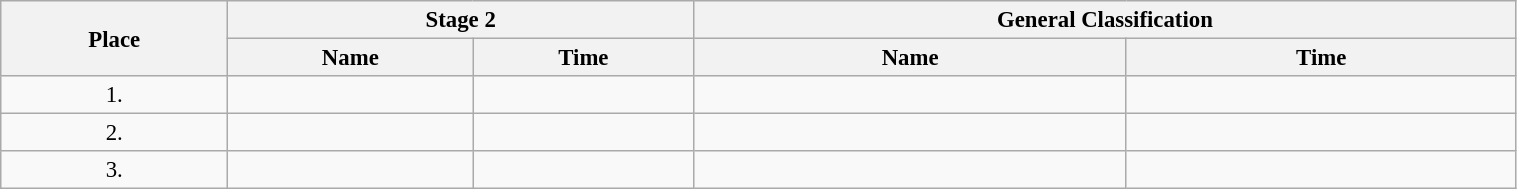<table class=wikitable style="font-size:95%" width="80%">
<tr>
<th rowspan="2">Place</th>
<th colspan="2">Stage 2</th>
<th colspan="2">General Classification</th>
</tr>
<tr>
<th>Name</th>
<th>Time</th>
<th>Name</th>
<th>Time</th>
</tr>
<tr>
<td align="center">1.</td>
<td></td>
<td></td>
<td></td>
<td></td>
</tr>
<tr>
<td align="center">2.</td>
<td></td>
<td></td>
<td></td>
<td></td>
</tr>
<tr>
<td align="center">3.</td>
<td></td>
<td></td>
<td></td>
<td></td>
</tr>
</table>
